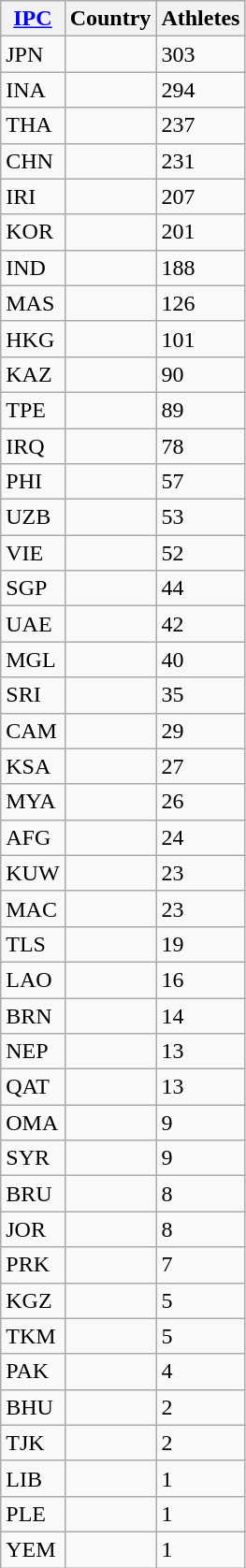<table class="wikitable collapsible collapsed sortable" style="border:0;">
<tr>
<th><a href='#'>IPC</a></th>
<th>Country</th>
<th>Athletes</th>
</tr>
<tr>
<td>JPN</td>
<td></td>
<td>303</td>
</tr>
<tr>
<td>INA</td>
<td></td>
<td>294</td>
</tr>
<tr>
<td>THA</td>
<td></td>
<td>237</td>
</tr>
<tr>
<td>CHN</td>
<td></td>
<td>231</td>
</tr>
<tr>
<td>IRI</td>
<td></td>
<td>207</td>
</tr>
<tr>
<td>KOR</td>
<td></td>
<td>201</td>
</tr>
<tr>
<td>IND</td>
<td></td>
<td>188</td>
</tr>
<tr>
<td>MAS</td>
<td></td>
<td>126</td>
</tr>
<tr>
<td>HKG</td>
<td></td>
<td>101</td>
</tr>
<tr>
<td>KAZ</td>
<td></td>
<td>90</td>
</tr>
<tr>
<td>TPE</td>
<td></td>
<td>89</td>
</tr>
<tr>
<td>IRQ</td>
<td></td>
<td>78</td>
</tr>
<tr>
<td>PHI</td>
<td></td>
<td>57</td>
</tr>
<tr>
<td>UZB</td>
<td></td>
<td>53</td>
</tr>
<tr>
<td>VIE</td>
<td></td>
<td>52</td>
</tr>
<tr>
<td>SGP</td>
<td></td>
<td>44</td>
</tr>
<tr>
<td>UAE</td>
<td></td>
<td>42</td>
</tr>
<tr>
<td>MGL</td>
<td></td>
<td>40</td>
</tr>
<tr>
<td>SRI</td>
<td></td>
<td>35</td>
</tr>
<tr>
<td>CAM</td>
<td></td>
<td>29</td>
</tr>
<tr>
<td>KSA</td>
<td></td>
<td>27</td>
</tr>
<tr>
<td>MYA</td>
<td></td>
<td>26</td>
</tr>
<tr>
<td>AFG</td>
<td></td>
<td>24</td>
</tr>
<tr>
<td>KUW</td>
<td></td>
<td>23</td>
</tr>
<tr>
<td>MAC</td>
<td></td>
<td>23</td>
</tr>
<tr>
<td>TLS</td>
<td></td>
<td>19</td>
</tr>
<tr>
<td>LAO</td>
<td></td>
<td>16</td>
</tr>
<tr>
<td>BRN</td>
<td></td>
<td>14</td>
</tr>
<tr>
<td>NEP</td>
<td></td>
<td>13</td>
</tr>
<tr>
<td>QAT</td>
<td></td>
<td>13</td>
</tr>
<tr>
<td>OMA</td>
<td></td>
<td>9</td>
</tr>
<tr>
<td>SYR</td>
<td></td>
<td>9</td>
</tr>
<tr>
<td>BRU</td>
<td></td>
<td>8</td>
</tr>
<tr>
<td>JOR</td>
<td></td>
<td>8</td>
</tr>
<tr>
<td>PRK</td>
<td></td>
<td>7</td>
</tr>
<tr>
<td>KGZ</td>
<td></td>
<td>5</td>
</tr>
<tr>
<td>TKM</td>
<td></td>
<td>5</td>
</tr>
<tr>
<td>PAK</td>
<td></td>
<td>4</td>
</tr>
<tr>
<td>BHU</td>
<td></td>
<td>2</td>
</tr>
<tr>
<td>TJK</td>
<td></td>
<td>2</td>
</tr>
<tr>
<td>LIB</td>
<td></td>
<td>1</td>
</tr>
<tr>
<td>PLE</td>
<td></td>
<td>1</td>
</tr>
<tr>
<td>YEM</td>
<td></td>
<td>1</td>
</tr>
</table>
